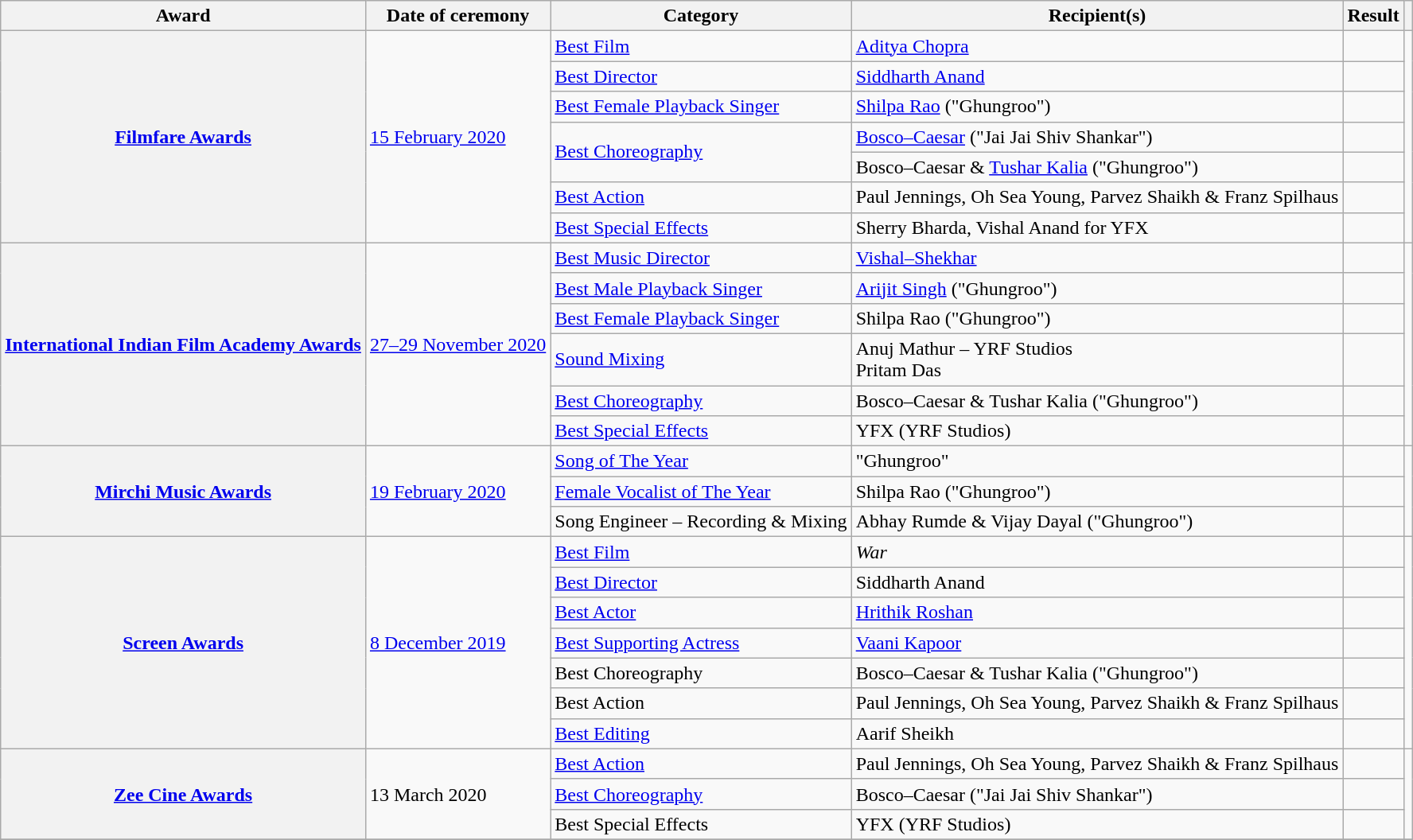<table class="wikitable plainrowheaders sortable">
<tr>
<th scope="col">Award</th>
<th scope="col">Date of ceremony</th>
<th scope="col">Category</th>
<th scope="col">Recipient(s)</th>
<th scope="col" class="unsortable">Result</th>
<th scope="col" class="unsortable"></th>
</tr>
<tr>
<th scope="row" rowspan="7"><a href='#'>Filmfare Awards</a></th>
<td rowspan="7"><a href='#'>15 February 2020</a></td>
<td><a href='#'>Best Film</a></td>
<td><a href='#'>Aditya Chopra</a></td>
<td></td>
<td style="text-align:center;" rowspan="7"><br><br><br></td>
</tr>
<tr>
<td><a href='#'>Best Director</a></td>
<td><a href='#'>Siddharth Anand</a></td>
<td></td>
</tr>
<tr>
<td><a href='#'>Best Female Playback Singer</a></td>
<td><a href='#'>Shilpa Rao</a> ("Ghungroo")</td>
<td></td>
</tr>
<tr>
<td rowspan="2"><a href='#'>Best Choreography</a></td>
<td><a href='#'>Bosco–Caesar</a> ("Jai Jai Shiv Shankar")</td>
<td></td>
</tr>
<tr>
<td>Bosco–Caesar & <a href='#'>Tushar Kalia</a> ("Ghungroo")</td>
<td></td>
</tr>
<tr>
<td><a href='#'>Best Action</a></td>
<td>Paul Jennings, Oh Sea Young, Parvez Shaikh & Franz Spilhaus</td>
<td></td>
</tr>
<tr>
<td><a href='#'>Best Special Effects</a></td>
<td>Sherry Bharda, Vishal Anand for YFX</td>
<td></td>
</tr>
<tr>
<th scope="row" rowspan="6"><a href='#'>International Indian Film Academy Awards</a></th>
<td rowspan="6"><a href='#'>27–29 November 2020</a></td>
<td><a href='#'>Best Music Director</a></td>
<td><a href='#'>Vishal–Shekhar</a></td>
<td></td>
<td style="text-align:center;" rowspan="6"><br></td>
</tr>
<tr>
<td><a href='#'>Best Male Playback Singer</a></td>
<td><a href='#'>Arijit Singh</a> ("Ghungroo")</td>
<td></td>
</tr>
<tr>
<td><a href='#'>Best Female Playback Singer</a></td>
<td>Shilpa Rao ("Ghungroo")</td>
<td></td>
</tr>
<tr>
<td><a href='#'>Sound Mixing</a></td>
<td>Anuj Mathur – YRF Studios<br>Pritam Das</td>
<td></td>
</tr>
<tr>
<td><a href='#'>Best Choreography</a></td>
<td>Bosco–Caesar & Tushar Kalia ("Ghungroo")</td>
<td></td>
</tr>
<tr>
<td><a href='#'>Best Special Effects</a></td>
<td>YFX (YRF Studios)</td>
<td></td>
</tr>
<tr>
<th scope="row" rowspan="3"><a href='#'>Mirchi Music Awards</a></th>
<td rowspan="3"><a href='#'>19 February 2020</a></td>
<td><a href='#'>Song of The Year</a></td>
<td>"Ghungroo"</td>
<td></td>
<td style="text-align:center;" rowspan="3"></td>
</tr>
<tr>
<td><a href='#'>Female Vocalist of The Year</a></td>
<td>Shilpa Rao ("Ghungroo")</td>
<td></td>
</tr>
<tr>
<td>Song Engineer – Recording & Mixing</td>
<td>Abhay Rumde & Vijay Dayal ("Ghungroo")</td>
<td></td>
</tr>
<tr>
<th scope="row" rowspan="7"><a href='#'>Screen Awards</a></th>
<td rowspan="7"><a href='#'>8 December 2019</a></td>
<td><a href='#'>Best Film</a></td>
<td><em>War</em></td>
<td></td>
<td style="text-align:center;" rowspan="7"></td>
</tr>
<tr>
<td><a href='#'>Best Director</a></td>
<td>Siddharth Anand</td>
<td></td>
</tr>
<tr>
<td><a href='#'>Best Actor</a></td>
<td><a href='#'>Hrithik Roshan</a></td>
<td></td>
</tr>
<tr>
<td><a href='#'>Best Supporting Actress</a></td>
<td><a href='#'>Vaani Kapoor</a></td>
<td></td>
</tr>
<tr>
<td>Best Choreography</td>
<td>Bosco–Caesar & Tushar Kalia ("Ghungroo")</td>
<td></td>
</tr>
<tr>
<td>Best Action</td>
<td>Paul Jennings, Oh Sea Young, Parvez Shaikh & Franz Spilhaus</td>
<td></td>
</tr>
<tr>
<td><a href='#'>Best Editing</a></td>
<td>Aarif Sheikh</td>
<td></td>
</tr>
<tr>
<th scope="row" rowspan="3"><a href='#'>Zee Cine Awards</a></th>
<td rowspan="3">13 March 2020</td>
<td><a href='#'>Best Action</a></td>
<td>Paul Jennings, Oh Sea Young, Parvez Shaikh & Franz Spilhaus</td>
<td></td>
<td style="text-align:center;" rowspan="3"></td>
</tr>
<tr>
<td><a href='#'>Best Choreography</a></td>
<td>Bosco–Caesar ("Jai Jai Shiv Shankar")</td>
<td></td>
</tr>
<tr>
<td>Best Special Effects</td>
<td>YFX (YRF Studios)</td>
<td></td>
</tr>
<tr>
</tr>
</table>
